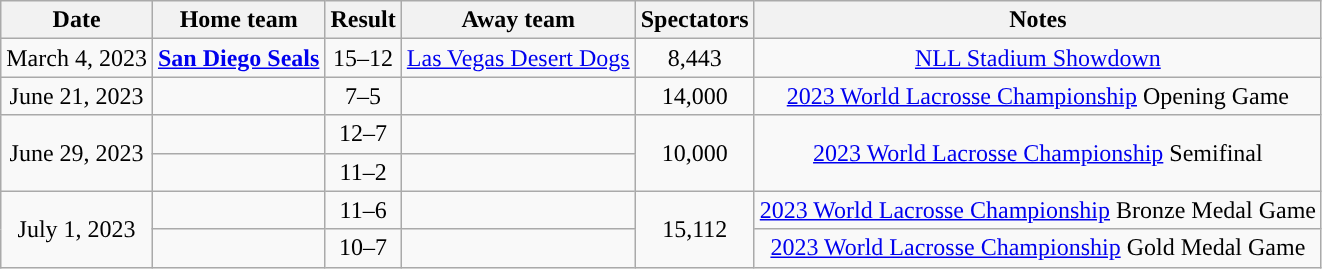<table class="wikitable" style="text-align:center;">
<tr>
<th style="text-align:center;">Date</th>
<th style="text-align:center;">Home team</th>
<th style="text-align:center;">Result</th>
<th style="text-align:center;">Away team</th>
<th style="text-align:center;">Spectators</th>
<th style="text-align:center;">Notes</th>
</tr>
<tr>
<td>March 4, 2023</td>
<td><strong><a href='#'>San Diego Seals</a></strong></td>
<td>15–12</td>
<td><a href='#'>Las Vegas Desert Dogs</a></td>
<td>8,443</td>
<td><a href='#'>NLL Stadium Showdown</a></td>
</tr>
<tr>
<td>June 21, 2023</td>
<td><strong></strong></td>
<td>7–5</td>
<td></td>
<td>14,000</td>
<td><a href='#'>2023 World Lacrosse Championship</a> Opening Game</td>
</tr>
<tr>
<td rowspan="2">June 29, 2023</td>
<td><strong></strong></td>
<td>12–7</td>
<td></td>
<td rowspan="2">10,000</td>
<td rowspan="2"><a href='#'>2023 World Lacrosse Championship</a> Semifinal</td>
</tr>
<tr>
<td><strong></strong></td>
<td>11–2</td>
<td></td>
</tr>
<tr>
<td rowspan="2">July 1, 2023</td>
<td><strong></strong></td>
<td>11–6</td>
<td></td>
<td rowspan="2">15,112</td>
<td><a href='#'>2023 World Lacrosse Championship</a> Bronze Medal Game</td>
</tr>
<tr>
<td><strong></strong></td>
<td>10–7</td>
<td></td>
<td><a href='#'>2023 World Lacrosse Championship</a> Gold Medal Game</td>
</tr>
</table>
